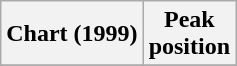<table class="wikitable sortable">
<tr>
<th align="left">Chart (1999)</th>
<th align="center">Peak<br>position</th>
</tr>
<tr>
</tr>
</table>
